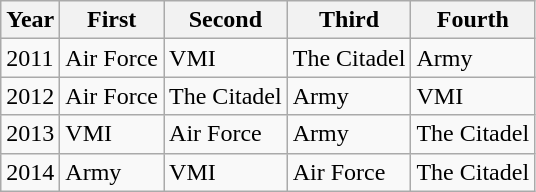<table class="wikitable">
<tr>
<th>Year</th>
<th>First</th>
<th>Second</th>
<th>Third</th>
<th>Fourth</th>
</tr>
<tr>
<td>2011</td>
<td>Air Force</td>
<td>VMI</td>
<td>The Citadel</td>
<td>Army</td>
</tr>
<tr>
<td>2012</td>
<td>Air Force</td>
<td>The Citadel</td>
<td>Army</td>
<td>VMI</td>
</tr>
<tr>
<td>2013</td>
<td>VMI</td>
<td>Air Force</td>
<td>Army</td>
<td>The Citadel</td>
</tr>
<tr>
<td>2014</td>
<td>Army</td>
<td>VMI</td>
<td>Air Force</td>
<td>The Citadel</td>
</tr>
</table>
